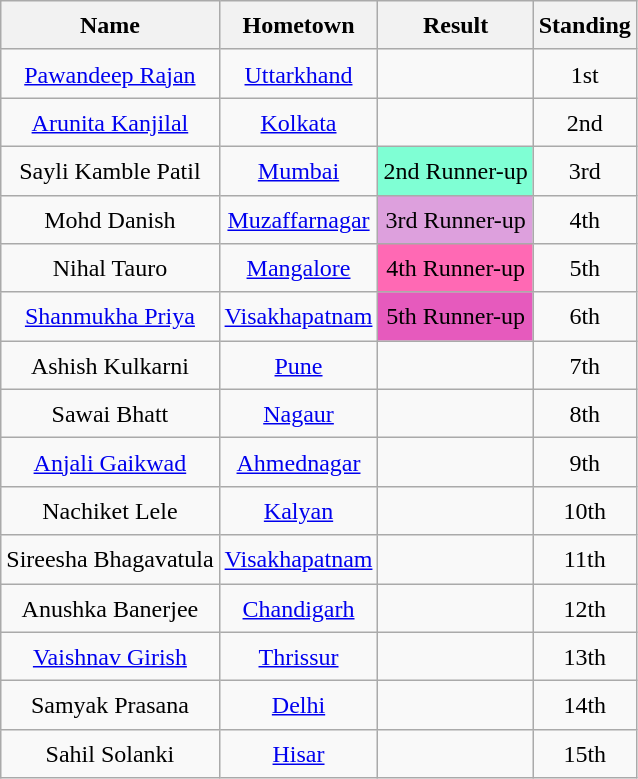<table class="wikitable sortable" style=" text-align:center; line-height:25px; width:auto;">
<tr>
<th>Name</th>
<th>Hometown</th>
<th>Result</th>
<th>Standing</th>
</tr>
<tr>
<td><a href='#'>Pawandeep Rajan</a></td>
<td><a href='#'>Uttarkhand</a></td>
<td></td>
<td>1st</td>
</tr>
<tr>
<td><a href='#'>Arunita Kanjilal</a></td>
<td><a href='#'>Kolkata</a></td>
<td></td>
<td>2nd</td>
</tr>
<tr>
<td>Sayli Kamble Patil</td>
<td><a href='#'>Mumbai</a></td>
<td style="background:#7FFFD4;">2nd Runner-up</td>
<td>3rd</td>
</tr>
<tr>
<td>Mohd Danish</td>
<td><a href='#'>Muzaffarnagar</a></td>
<td style="background:#DDA0DD;">3rd Runner-up</td>
<td>4th</td>
</tr>
<tr>
<td>Nihal Tauro</td>
<td><a href='#'>Mangalore</a></td>
<td style="background:#FF69B4;">4th Runner-up</td>
<td>5th</td>
</tr>
<tr>
<td><a href='#'>Shanmukha Priya</a></td>
<td><a href='#'>Visakhapatnam</a></td>
<td style="background:#E65ABD;">5th Runner-up</td>
<td>6th</td>
</tr>
<tr>
<td>Ashish Kulkarni</td>
<td><a href='#'>Pune</a></td>
<td></td>
<td>7th</td>
</tr>
<tr>
<td>Sawai Bhatt</td>
<td><a href='#'>Nagaur</a></td>
<td></td>
<td>8th</td>
</tr>
<tr>
<td><a href='#'>Anjali Gaikwad</a></td>
<td><a href='#'>Ahmednagar</a></td>
<td></td>
<td>9th</td>
</tr>
<tr>
<td>Nachiket Lele</td>
<td><a href='#'>Kalyan</a></td>
<td></td>
<td>10th</td>
</tr>
<tr>
<td>Sireesha Bhagavatula</td>
<td><a href='#'>Visakhapatnam</a></td>
<td></td>
<td>11th</td>
</tr>
<tr>
<td>Anushka Banerjee</td>
<td><a href='#'>Chandigarh</a></td>
<td></td>
<td>12th</td>
</tr>
<tr>
<td><a href='#'>Vaishnav Girish</a></td>
<td><a href='#'>Thrissur</a></td>
<td></td>
<td>13th</td>
</tr>
<tr>
<td>Samyak Prasana</td>
<td><a href='#'>Delhi</a></td>
<td></td>
<td>14th</td>
</tr>
<tr>
<td>Sahil Solanki</td>
<td><a href='#'>Hisar</a></td>
<td></td>
<td>15th</td>
</tr>
</table>
